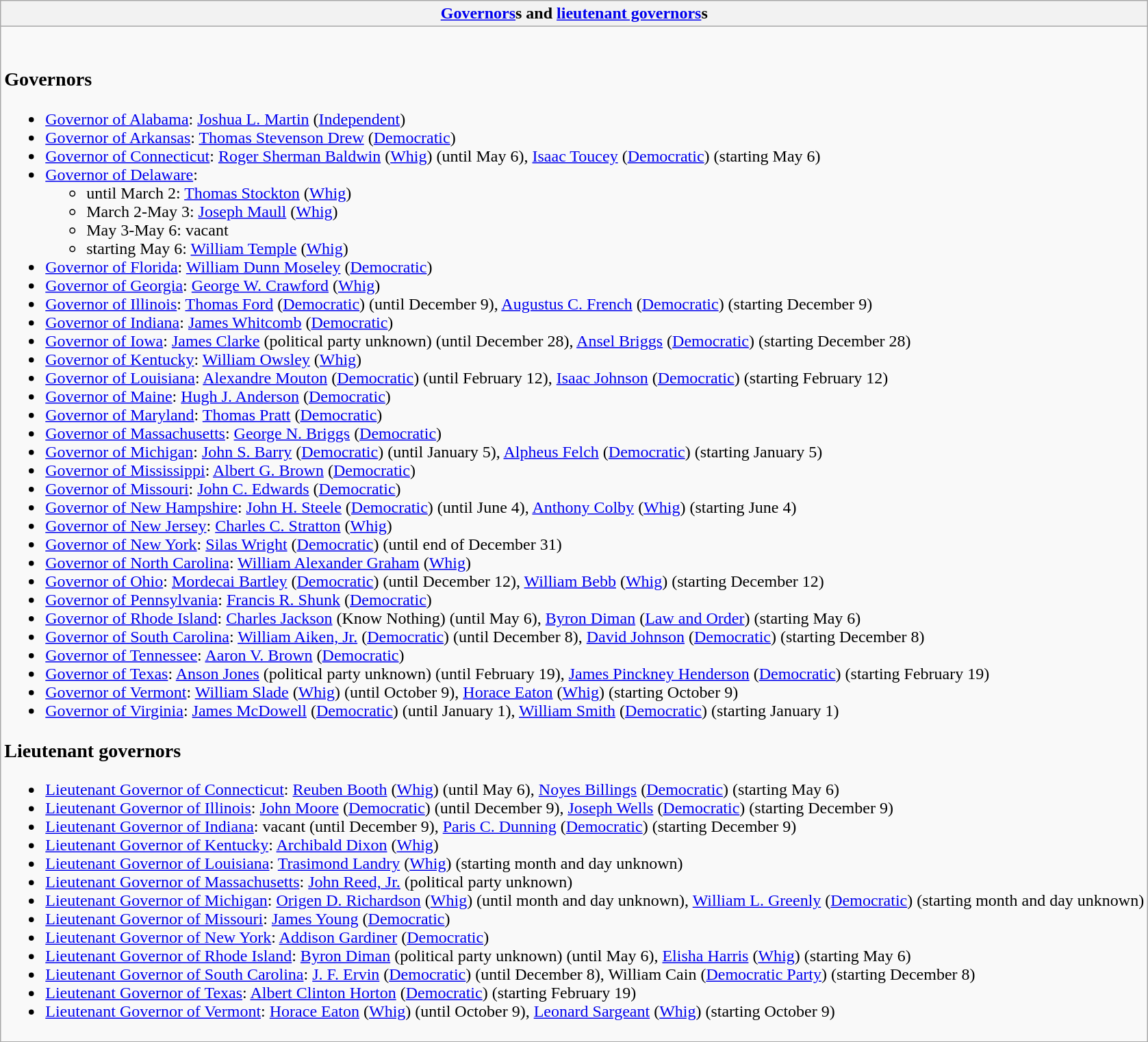<table class="wikitable collapsible collapsed">
<tr>
<th><a href='#'>Governors</a>s and <a href='#'>lieutenant governors</a>s</th>
</tr>
<tr>
<td><br><h3>Governors</h3><ul><li><a href='#'>Governor of Alabama</a>: <a href='#'>Joshua L. Martin</a> (<a href='#'>Independent</a>)</li><li><a href='#'>Governor of Arkansas</a>: <a href='#'>Thomas Stevenson Drew</a> (<a href='#'>Democratic</a>)</li><li><a href='#'>Governor of Connecticut</a>: <a href='#'>Roger Sherman Baldwin</a> (<a href='#'>Whig</a>) (until May 6), <a href='#'>Isaac Toucey</a> (<a href='#'>Democratic</a>) (starting May 6)</li><li><a href='#'>Governor of Delaware</a>:<ul><li>until March 2: <a href='#'>Thomas Stockton</a> (<a href='#'>Whig</a>)</li><li>March 2-May 3: <a href='#'>Joseph Maull</a> (<a href='#'>Whig</a>)</li><li>May 3-May 6: vacant</li><li>starting May 6: <a href='#'>William Temple</a> (<a href='#'>Whig</a>)</li></ul></li><li><a href='#'>Governor of Florida</a>: <a href='#'>William Dunn Moseley</a> (<a href='#'>Democratic</a>)</li><li><a href='#'>Governor of Georgia</a>: <a href='#'>George W. Crawford</a> (<a href='#'>Whig</a>)</li><li><a href='#'>Governor of Illinois</a>: <a href='#'>Thomas Ford</a> (<a href='#'>Democratic</a>) (until December 9), <a href='#'>Augustus C. French</a> (<a href='#'>Democratic</a>) (starting December 9)</li><li><a href='#'>Governor of Indiana</a>: <a href='#'>James Whitcomb</a> (<a href='#'>Democratic</a>)</li><li><a href='#'>Governor of Iowa</a>: <a href='#'>James Clarke</a> (political party unknown) (until December 28), <a href='#'>Ansel Briggs</a> (<a href='#'>Democratic</a>) (starting December 28)</li><li><a href='#'>Governor of Kentucky</a>: <a href='#'>William Owsley</a> (<a href='#'>Whig</a>)</li><li><a href='#'>Governor of Louisiana</a>: <a href='#'>Alexandre Mouton</a> (<a href='#'>Democratic</a>) (until February 12), <a href='#'>Isaac Johnson</a> (<a href='#'>Democratic</a>) (starting February 12)</li><li><a href='#'>Governor of Maine</a>: <a href='#'>Hugh J. Anderson</a> (<a href='#'>Democratic</a>)</li><li><a href='#'>Governor of Maryland</a>: <a href='#'>Thomas Pratt</a> (<a href='#'>Democratic</a>)</li><li><a href='#'>Governor of Massachusetts</a>: <a href='#'>George N. Briggs</a> (<a href='#'>Democratic</a>)</li><li><a href='#'>Governor of Michigan</a>: <a href='#'>John S. Barry</a> (<a href='#'>Democratic</a>) (until January 5), <a href='#'>Alpheus Felch</a> (<a href='#'>Democratic</a>) (starting January 5)</li><li><a href='#'>Governor of Mississippi</a>: <a href='#'>Albert G. Brown</a> (<a href='#'>Democratic</a>)</li><li><a href='#'>Governor of Missouri</a>: <a href='#'>John C. Edwards</a> (<a href='#'>Democratic</a>)</li><li><a href='#'>Governor of New Hampshire</a>: <a href='#'>John H. Steele</a> (<a href='#'>Democratic</a>) (until June 4), <a href='#'>Anthony Colby</a> (<a href='#'>Whig</a>) (starting June 4)</li><li><a href='#'>Governor of New Jersey</a>: <a href='#'>Charles C. Stratton</a> (<a href='#'>Whig</a>)</li><li><a href='#'>Governor of New York</a>: <a href='#'>Silas Wright</a> (<a href='#'>Democratic</a>) (until end of December 31)</li><li><a href='#'>Governor of North Carolina</a>: <a href='#'>William Alexander Graham</a> (<a href='#'>Whig</a>)</li><li><a href='#'>Governor of Ohio</a>: <a href='#'>Mordecai Bartley</a> (<a href='#'>Democratic</a>) (until December 12), <a href='#'>William Bebb</a> (<a href='#'>Whig</a>) (starting December 12)</li><li><a href='#'>Governor of Pennsylvania</a>: <a href='#'>Francis R. Shunk</a> (<a href='#'>Democratic</a>)</li><li><a href='#'>Governor of Rhode Island</a>: <a href='#'>Charles Jackson</a> (Know Nothing) (until May 6), <a href='#'>Byron Diman</a> (<a href='#'>Law and Order</a>) (starting May 6)</li><li><a href='#'>Governor of South Carolina</a>: <a href='#'>William Aiken, Jr.</a> (<a href='#'>Democratic</a>) (until December 8), <a href='#'>David Johnson</a> (<a href='#'>Democratic</a>) (starting December 8)</li><li><a href='#'>Governor of Tennessee</a>: <a href='#'>Aaron V. Brown</a> (<a href='#'>Democratic</a>)</li><li><a href='#'>Governor of Texas</a>: <a href='#'>Anson Jones</a> (political party unknown) (until February 19), <a href='#'>James Pinckney Henderson</a> (<a href='#'>Democratic</a>)  (starting February 19)</li><li><a href='#'>Governor of Vermont</a>: <a href='#'>William Slade</a> (<a href='#'>Whig</a>) (until October 9), <a href='#'>Horace Eaton</a> (<a href='#'>Whig</a>) (starting October 9)</li><li><a href='#'>Governor of Virginia</a>: <a href='#'>James McDowell</a> (<a href='#'>Democratic</a>) (until January 1), <a href='#'>William Smith</a> (<a href='#'>Democratic</a>) (starting January 1)</li></ul><h3>Lieutenant governors</h3><ul><li><a href='#'>Lieutenant Governor of Connecticut</a>: <a href='#'>Reuben Booth</a> (<a href='#'>Whig</a>) (until May 6), <a href='#'>Noyes Billings</a> (<a href='#'>Democratic</a>) (starting May 6)</li><li><a href='#'>Lieutenant Governor of Illinois</a>: <a href='#'>John Moore</a> (<a href='#'>Democratic</a>) (until December 9), <a href='#'>Joseph Wells</a> (<a href='#'>Democratic</a>) (starting December 9)</li><li><a href='#'>Lieutenant Governor of Indiana</a>: vacant (until December 9), <a href='#'>Paris C. Dunning</a> (<a href='#'>Democratic</a>) (starting December 9)</li><li><a href='#'>Lieutenant Governor of Kentucky</a>: <a href='#'>Archibald Dixon</a> (<a href='#'>Whig</a>)</li><li><a href='#'>Lieutenant Governor of Louisiana</a>: <a href='#'>Trasimond Landry</a> (<a href='#'>Whig</a>) (starting month and day unknown)</li><li><a href='#'>Lieutenant Governor of Massachusetts</a>: <a href='#'>John Reed, Jr.</a> (political party unknown)</li><li><a href='#'>Lieutenant Governor of Michigan</a>: <a href='#'>Origen D. Richardson</a> (<a href='#'>Whig</a>) (until month and day unknown), <a href='#'>William L. Greenly</a> (<a href='#'>Democratic</a>) (starting month and day unknown)</li><li><a href='#'>Lieutenant Governor of Missouri</a>: <a href='#'>James Young</a> (<a href='#'>Democratic</a>)</li><li><a href='#'>Lieutenant Governor of New York</a>: <a href='#'>Addison Gardiner</a> (<a href='#'>Democratic</a>)</li><li><a href='#'>Lieutenant Governor of Rhode Island</a>: <a href='#'>Byron Diman</a> (political party unknown) (until May 6), <a href='#'>Elisha Harris</a> (<a href='#'>Whig</a>) (starting May 6)</li><li><a href='#'>Lieutenant Governor of South Carolina</a>: <a href='#'>J. F. Ervin</a> (<a href='#'>Democratic</a>) (until December 8), William Cain (<a href='#'>Democratic Party</a>) (starting December 8)</li><li><a href='#'>Lieutenant Governor of Texas</a>: <a href='#'>Albert Clinton Horton</a> (<a href='#'>Democratic</a>) (starting February 19)</li><li><a href='#'>Lieutenant Governor of Vermont</a>: <a href='#'>Horace Eaton</a> (<a href='#'>Whig</a>) (until October 9), <a href='#'>Leonard Sargeant</a>  (<a href='#'>Whig</a>) (starting October 9)</li></ul></td>
</tr>
</table>
